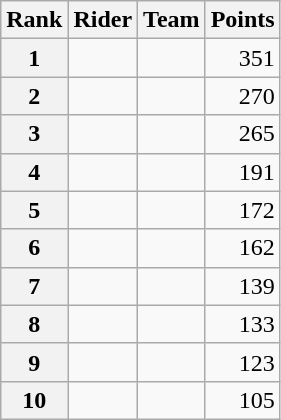<table class="wikitable">
<tr>
<th scope="col">Rank</th>
<th scope="col">Rider</th>
<th scope="col">Team</th>
<th scope="col">Points</th>
</tr>
<tr>
<th scope="row">1</th>
<td> </td>
<td></td>
<td style="text-align:right;">351</td>
</tr>
<tr>
<th scope="row">2</th>
<td></td>
<td></td>
<td style="text-align:right;">270</td>
</tr>
<tr>
<th scope="row">3</th>
<td>  </td>
<td></td>
<td style="text-align:right;">265</td>
</tr>
<tr>
<th scope="row">4</th>
<td></td>
<td></td>
<td style="text-align:right;">191</td>
</tr>
<tr>
<th scope="row">5</th>
<td></td>
<td></td>
<td style="text-align:right;">172</td>
</tr>
<tr>
<th scope="row">6</th>
<td></td>
<td></td>
<td style="text-align:right;">162</td>
</tr>
<tr>
<th scope="row">7</th>
<td></td>
<td></td>
<td style="text-align:right;">139</td>
</tr>
<tr>
<th scope="row">8</th>
<td> </td>
<td></td>
<td style="text-align:right;">133</td>
</tr>
<tr>
<th scope="row">9</th>
<td></td>
<td></td>
<td style="text-align:right;">123</td>
</tr>
<tr>
<th scope="row">10</th>
<td></td>
<td></td>
<td style="text-align:right;">105</td>
</tr>
</table>
